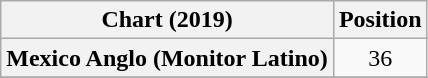<table class="wikitable sortable plainrowheaders" style="text-align:center">
<tr>
<th scope="col">Chart (2019)</th>
<th scope="col">Position</th>
</tr>
<tr>
<th scope="row">Mexico Anglo (Monitor Latino)</th>
<td>36</td>
</tr>
<tr>
</tr>
</table>
